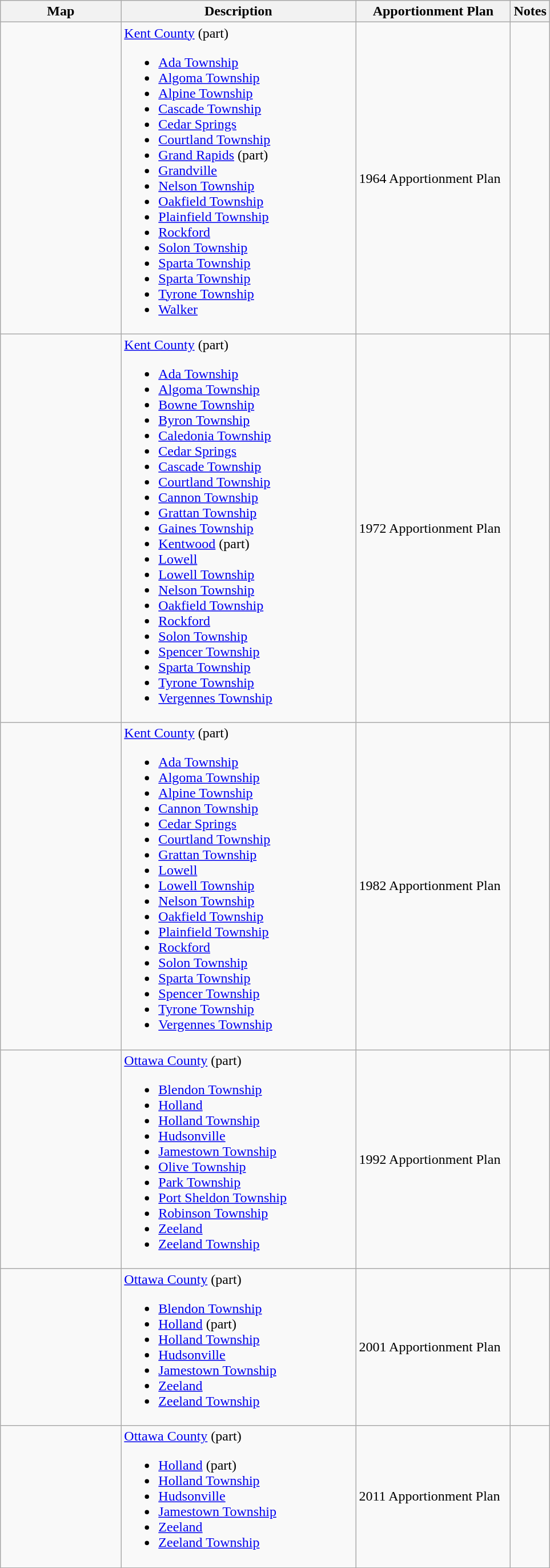<table class="wikitable sortable">
<tr>
<th style="width:100pt;">Map</th>
<th style="width:200pt;">Description</th>
<th style="width:130pt;">Apportionment Plan</th>
<th style="width:15pt;">Notes</th>
</tr>
<tr>
<td></td>
<td><a href='#'>Kent County</a> (part)<br><ul><li><a href='#'>Ada Township</a></li><li><a href='#'>Algoma Township</a></li><li><a href='#'>Alpine Township</a></li><li><a href='#'>Cascade Township</a></li><li><a href='#'>Cedar Springs</a></li><li><a href='#'>Courtland Township</a></li><li><a href='#'>Grand Rapids</a> (part)</li><li><a href='#'>Grandville</a></li><li><a href='#'>Nelson Township</a></li><li><a href='#'>Oakfield Township</a></li><li><a href='#'>Plainfield Township</a></li><li><a href='#'>Rockford</a></li><li><a href='#'>Solon Township</a></li><li><a href='#'>Sparta Township</a></li><li><a href='#'>Sparta Township</a></li><li><a href='#'>Tyrone Township</a></li><li><a href='#'>Walker</a></li></ul></td>
<td>1964 Apportionment Plan</td>
<td></td>
</tr>
<tr>
<td></td>
<td><a href='#'>Kent County</a> (part)<br><ul><li><a href='#'>Ada Township</a></li><li><a href='#'>Algoma Township</a></li><li><a href='#'>Bowne Township</a></li><li><a href='#'>Byron Township</a></li><li><a href='#'>Caledonia Township</a></li><li><a href='#'>Cedar Springs</a></li><li><a href='#'>Cascade Township</a></li><li><a href='#'>Courtland Township</a></li><li><a href='#'>Cannon Township</a></li><li><a href='#'>Grattan Township</a></li><li><a href='#'>Gaines Township</a></li><li><a href='#'>Kentwood</a> (part)</li><li><a href='#'>Lowell</a></li><li><a href='#'>Lowell Township</a></li><li><a href='#'>Nelson Township</a></li><li><a href='#'>Oakfield Township</a></li><li><a href='#'>Rockford</a></li><li><a href='#'>Solon Township</a></li><li><a href='#'>Spencer Township</a></li><li><a href='#'>Sparta Township</a></li><li><a href='#'>Tyrone Township</a></li><li><a href='#'>Vergennes Township</a></li></ul></td>
<td>1972 Apportionment Plan</td>
<td></td>
</tr>
<tr>
<td></td>
<td><a href='#'>Kent County</a> (part)<br><ul><li><a href='#'>Ada Township</a></li><li><a href='#'>Algoma Township</a></li><li><a href='#'>Alpine Township</a></li><li><a href='#'>Cannon Township</a></li><li><a href='#'>Cedar Springs</a></li><li><a href='#'>Courtland Township</a></li><li><a href='#'>Grattan Township</a></li><li><a href='#'>Lowell</a></li><li><a href='#'>Lowell Township</a></li><li><a href='#'>Nelson Township</a></li><li><a href='#'>Oakfield Township</a></li><li><a href='#'>Plainfield Township</a></li><li><a href='#'>Rockford</a></li><li><a href='#'>Solon Township</a></li><li><a href='#'>Sparta Township</a></li><li><a href='#'>Spencer Township</a></li><li><a href='#'>Tyrone Township</a></li><li><a href='#'>Vergennes Township</a></li></ul></td>
<td>1982 Apportionment Plan</td>
<td></td>
</tr>
<tr>
<td></td>
<td><a href='#'>Ottawa County</a> (part)<br><ul><li><a href='#'>Blendon Township</a></li><li><a href='#'>Holland</a></li><li><a href='#'>Holland Township</a></li><li><a href='#'>Hudsonville</a></li><li><a href='#'>Jamestown Township</a></li><li><a href='#'>Olive Township</a></li><li><a href='#'>Park Township</a></li><li><a href='#'>Port Sheldon Township</a></li><li><a href='#'>Robinson Township</a></li><li><a href='#'>Zeeland</a></li><li><a href='#'>Zeeland Township</a></li></ul></td>
<td>1992 Apportionment Plan</td>
<td></td>
</tr>
<tr>
<td></td>
<td><a href='#'>Ottawa County</a> (part)<br><ul><li><a href='#'>Blendon Township</a></li><li><a href='#'>Holland</a> (part)</li><li><a href='#'>Holland Township</a></li><li><a href='#'>Hudsonville</a></li><li><a href='#'>Jamestown Township</a></li><li><a href='#'>Zeeland</a></li><li><a href='#'>Zeeland Township</a></li></ul></td>
<td>2001 Apportionment Plan</td>
<td></td>
</tr>
<tr>
<td></td>
<td><a href='#'>Ottawa County</a> (part)<br><ul><li><a href='#'>Holland</a> (part)</li><li><a href='#'>Holland Township</a></li><li><a href='#'>Hudsonville</a></li><li><a href='#'>Jamestown Township</a></li><li><a href='#'>Zeeland</a></li><li><a href='#'>Zeeland Township</a></li></ul></td>
<td>2011 Apportionment Plan</td>
<td></td>
</tr>
<tr>
</tr>
</table>
